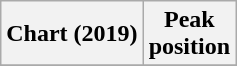<table class="wikitable sortable plainrowheaders" style="text-align:center">
<tr>
<th scope="col">Chart (2019)</th>
<th scope="col">Peak<br>position</th>
</tr>
<tr>
</tr>
</table>
